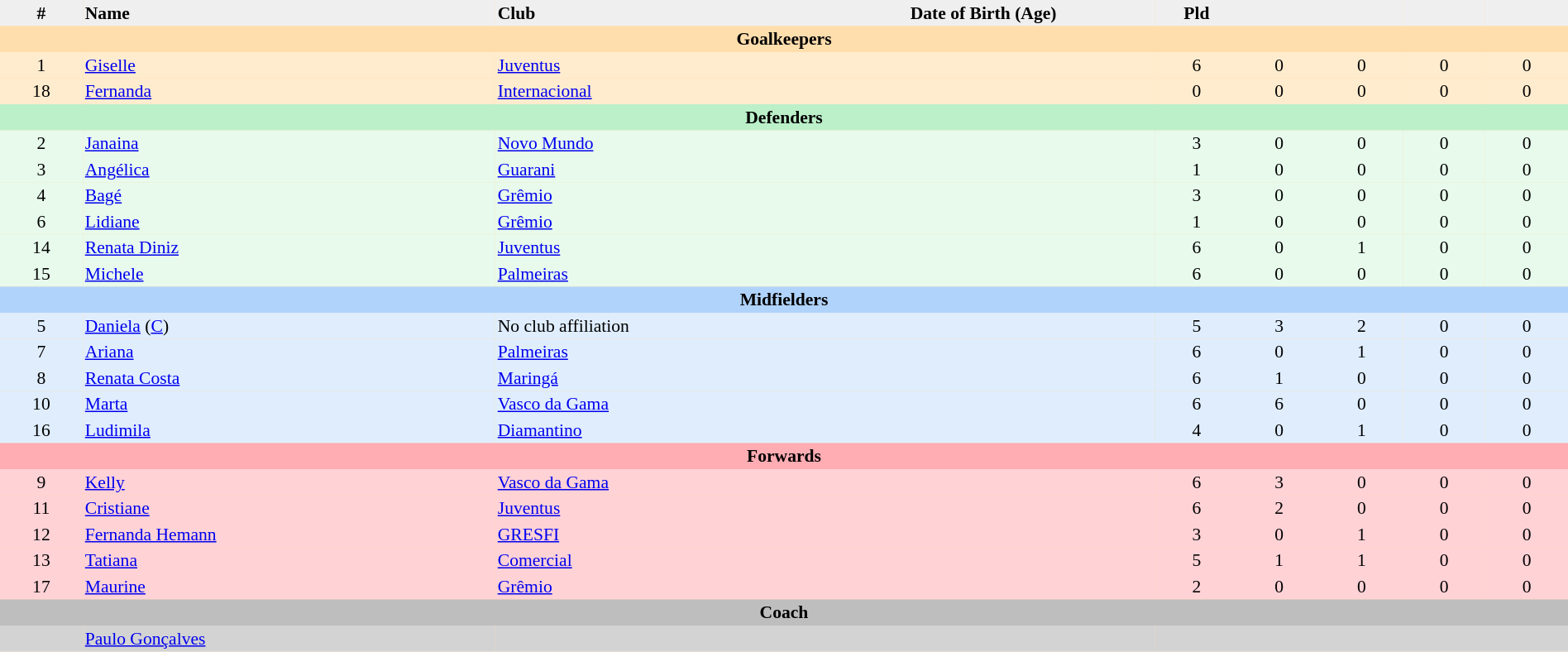<table border=0 cellpadding=2 cellspacing=0 bgcolor=#FFDEAD style="text-align:center; font-size:90%;" width=100%>
<tr bgcolor=#EFEFEF>
<th width=5%>#</th>
<th width=25% align=left>Name</th>
<th width=25% align=left>Club</th>
<th width=15% align=left>Date of Birth (Age)</th>
<th width=5%>Pld</th>
<th width=5%></th>
<th width=5%></th>
<th width=5%></th>
<th width=5%></th>
</tr>
<tr>
<th colspan=9 bgcolor=#FFDEAD>Goalkeepers</th>
</tr>
<tr bgcolor=#FFECCE>
<td>1</td>
<td align=left><a href='#'>Giselle</a></td>
<td align=left> <a href='#'>Juventus</a></td>
<td align=left></td>
<td>6</td>
<td>0</td>
<td>0</td>
<td>0</td>
<td>0</td>
</tr>
<tr bgcolor=#FFECCE>
<td>18</td>
<td align=left><a href='#'>Fernanda</a></td>
<td align=left> <a href='#'>Internacional</a></td>
<td align=left></td>
<td>0</td>
<td>0</td>
<td>0</td>
<td>0</td>
<td>0</td>
</tr>
<tr>
<th colspan=9 bgcolor=#BBF0C9>Defenders</th>
</tr>
<tr bgcolor=#E7FAEC>
<td>2</td>
<td align=left><a href='#'>Janaina</a></td>
<td align=left> <a href='#'>Novo Mundo</a></td>
<td align=left></td>
<td>3</td>
<td>0</td>
<td>0</td>
<td>0</td>
<td>0</td>
</tr>
<tr bgcolor=#E7FAEC>
<td>3</td>
<td align=left><a href='#'>Angélica</a></td>
<td align=left> <a href='#'>Guarani</a></td>
<td align=left></td>
<td>1</td>
<td>0</td>
<td>0</td>
<td>0</td>
<td>0</td>
</tr>
<tr bgcolor=#E7FAEC>
<td>4</td>
<td align=left><a href='#'>Bagé</a></td>
<td align=left> <a href='#'>Grêmio</a></td>
<td align=left></td>
<td>3</td>
<td>0</td>
<td>0</td>
<td>0</td>
<td>0</td>
</tr>
<tr bgcolor=#E7FAEC>
<td>6</td>
<td align=left><a href='#'>Lidiane</a></td>
<td align=left> <a href='#'>Grêmio</a></td>
<td align=left></td>
<td>1</td>
<td>0</td>
<td>0</td>
<td>0</td>
<td>0</td>
</tr>
<tr bgcolor=#E7FAEC>
<td>14</td>
<td align=left><a href='#'>Renata Diniz</a></td>
<td align=left> <a href='#'>Juventus</a></td>
<td align=left></td>
<td>6</td>
<td>0</td>
<td>1</td>
<td>0</td>
<td>0</td>
</tr>
<tr bgcolor=#E7FAEC>
<td>15</td>
<td align=left><a href='#'>Michele</a></td>
<td align=left> <a href='#'>Palmeiras</a></td>
<td align=left></td>
<td>6</td>
<td>0</td>
<td>0</td>
<td>0</td>
<td>0</td>
</tr>
<tr>
<th colspan=9 bgcolor=#B0D3FB>Midfielders</th>
</tr>
<tr bgcolor=#DFEDFD>
<td>5</td>
<td align=left><a href='#'>Daniela</a> (<a href='#'>C</a>)</td>
<td align=left>No club affiliation</td>
<td align=left></td>
<td>5</td>
<td>3</td>
<td>2</td>
<td>0</td>
<td>0</td>
</tr>
<tr bgcolor=#DFEDFD>
<td>7</td>
<td align=left><a href='#'>Ariana</a></td>
<td align=left> <a href='#'>Palmeiras</a></td>
<td align=left></td>
<td>6</td>
<td>0</td>
<td>1</td>
<td>0</td>
<td>0</td>
</tr>
<tr bgcolor=#DFEDFD>
<td>8</td>
<td align=left><a href='#'>Renata Costa</a></td>
<td align=left> <a href='#'>Maringá</a></td>
<td align=left></td>
<td>6</td>
<td>1</td>
<td>0</td>
<td>0</td>
<td>0</td>
</tr>
<tr bgcolor=#DFEDFD>
<td>10</td>
<td align=left><a href='#'>Marta</a></td>
<td align=left> <a href='#'>Vasco da Gama</a></td>
<td align=left></td>
<td>6</td>
<td>6</td>
<td>0</td>
<td>0</td>
<td>0</td>
</tr>
<tr bgcolor=#DFEDFD>
<td>16</td>
<td align=left><a href='#'>Ludimila</a></td>
<td align=left> <a href='#'>Diamantino</a></td>
<td align=left></td>
<td>4</td>
<td>0</td>
<td>1</td>
<td>0</td>
<td>0</td>
</tr>
<tr>
<th colspan=9 bgcolor=#FFACB3>Forwards</th>
</tr>
<tr bgcolor=#FFD2D6>
<td>9</td>
<td align=left><a href='#'>Kelly</a></td>
<td align=left> <a href='#'>Vasco da Gama</a></td>
<td align=left></td>
<td>6</td>
<td>3</td>
<td>0</td>
<td>0</td>
<td>0</td>
</tr>
<tr bgcolor=#FFD2D6>
<td>11</td>
<td align=left><a href='#'>Cristiane</a></td>
<td align=left> <a href='#'>Juventus</a></td>
<td align=left></td>
<td>6</td>
<td>2</td>
<td>0</td>
<td>0</td>
<td>0</td>
</tr>
<tr bgcolor=#FFD2D6>
<td>12</td>
<td align=left><a href='#'>Fernanda Hemann</a></td>
<td align=left> <a href='#'>GRESFI</a></td>
<td align=left></td>
<td>3</td>
<td>0</td>
<td>1</td>
<td>0</td>
<td>0</td>
</tr>
<tr bgcolor=#FFD2D6>
<td>13</td>
<td align=left><a href='#'>Tatiana</a></td>
<td align=left> <a href='#'>Comercial</a></td>
<td align=left></td>
<td>5</td>
<td>1</td>
<td>1</td>
<td>0</td>
<td>0</td>
</tr>
<tr bgcolor=#FFD2D6>
<td>17</td>
<td align=left><a href='#'>Maurine</a></td>
<td align=left> <a href='#'>Grêmio</a></td>
<td align=left></td>
<td>2</td>
<td>0</td>
<td>0</td>
<td>0</td>
<td>0</td>
</tr>
<tr>
<th colspan=9 bgcolor=#BEBEBE>Coach</th>
</tr>
<tr bgcolor=#D3D3D3>
<td></td>
<td align=left> <a href='#'>Paulo Gonçalves</a></td>
<td></td>
<td align=left></td>
<td colspan=5></td>
</tr>
</table>
